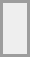<table align="center" border="0" cellpadding="4" cellspacing="4" style="border: 2px solid #9d9d9d;background-color:#eeeeee" valign="midlle">
<tr>
<td><br><div></div></td>
</tr>
</table>
